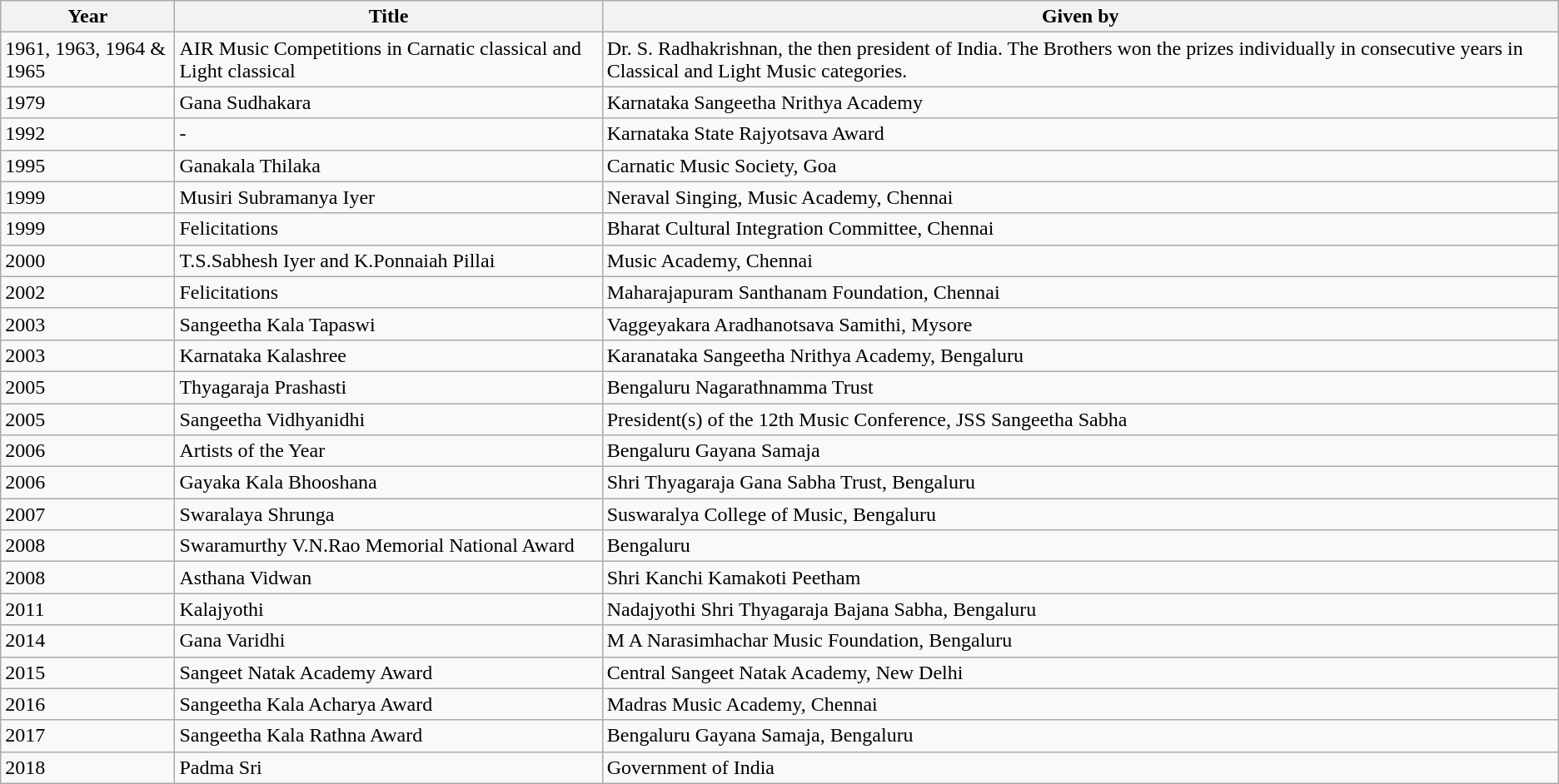<table class="wikitable">
<tr>
<th>Year</th>
<th>Title</th>
<th>Given by</th>
</tr>
<tr>
<td>1961, 1963, 1964 & 1965</td>
<td>AIR Music Competitions in Carnatic classical and Light classical</td>
<td>Dr. S. Radhakrishnan, the then president of India. The Brothers won the prizes individually in consecutive years in Classical and Light Music categories.</td>
</tr>
<tr>
<td>1979</td>
<td>Gana Sudhakara</td>
<td>Karnataka Sangeetha Nrithya Academy</td>
</tr>
<tr>
<td>1992</td>
<td>-</td>
<td>Karnataka State Rajyotsava Award</td>
</tr>
<tr>
<td>1995</td>
<td>Ganakala Thilaka</td>
<td>Carnatic Music Society, Goa</td>
</tr>
<tr>
<td>1999</td>
<td>Musiri Subramanya Iyer</td>
<td>Neraval Singing, Music Academy, Chennai</td>
</tr>
<tr>
<td>1999</td>
<td>Felicitations</td>
<td>Bharat Cultural Integration Committee, Chennai</td>
</tr>
<tr>
<td>2000</td>
<td>T.S.Sabhesh Iyer and K.Ponnaiah Pillai</td>
<td>Music Academy, Chennai</td>
</tr>
<tr>
<td>2002</td>
<td>Felicitations</td>
<td>Maharajapuram Santhanam Foundation, Chennai</td>
</tr>
<tr>
<td>2003</td>
<td>Sangeetha Kala Tapaswi</td>
<td>Vaggeyakara Aradhanotsava Samithi, Mysore</td>
</tr>
<tr>
<td>2003</td>
<td>Karnataka Kalashree</td>
<td>Karanataka Sangeetha Nrithya Academy, Bengaluru</td>
</tr>
<tr>
<td>2005</td>
<td>Thyagaraja Prashasti</td>
<td>Bengaluru Nagarathnamma Trust</td>
</tr>
<tr>
<td>2005</td>
<td>Sangeetha Vidhyanidhi</td>
<td>President(s) of the 12th Music Conference, JSS Sangeetha Sabha</td>
</tr>
<tr>
<td>2006</td>
<td>Artists of the Year</td>
<td>Bengaluru Gayana Samaja</td>
</tr>
<tr>
<td>2006</td>
<td>Gayaka Kala Bhooshana</td>
<td>Shri Thyagaraja Gana Sabha Trust, Bengaluru</td>
</tr>
<tr>
<td>2007</td>
<td>Swaralaya Shrunga</td>
<td>Suswaralya College of Music, Bengaluru</td>
</tr>
<tr>
<td>2008</td>
<td>Swaramurthy V.N.Rao Memorial National Award</td>
<td>Bengaluru</td>
</tr>
<tr>
<td>2008</td>
<td>Asthana Vidwan</td>
<td>Shri Kanchi Kamakoti Peetham</td>
</tr>
<tr>
<td>2011</td>
<td>Kalajyothi</td>
<td>Nadajyothi Shri Thyagaraja Bajana Sabha, Bengaluru</td>
</tr>
<tr>
<td>2014</td>
<td>Gana Varidhi</td>
<td>M A Narasimhachar Music Foundation, Bengaluru</td>
</tr>
<tr>
<td>2015</td>
<td>Sangeet Natak Academy Award</td>
<td>Central Sangeet Natak Academy, New Delhi</td>
</tr>
<tr>
<td>2016</td>
<td>Sangeetha Kala Acharya Award</td>
<td>Madras Music Academy, Chennai</td>
</tr>
<tr>
<td>2017</td>
<td>Sangeetha Kala Rathna Award</td>
<td>Bengaluru Gayana Samaja, Bengaluru</td>
</tr>
<tr>
<td>2018</td>
<td>Padma Sri</td>
<td>Government of India</td>
</tr>
</table>
